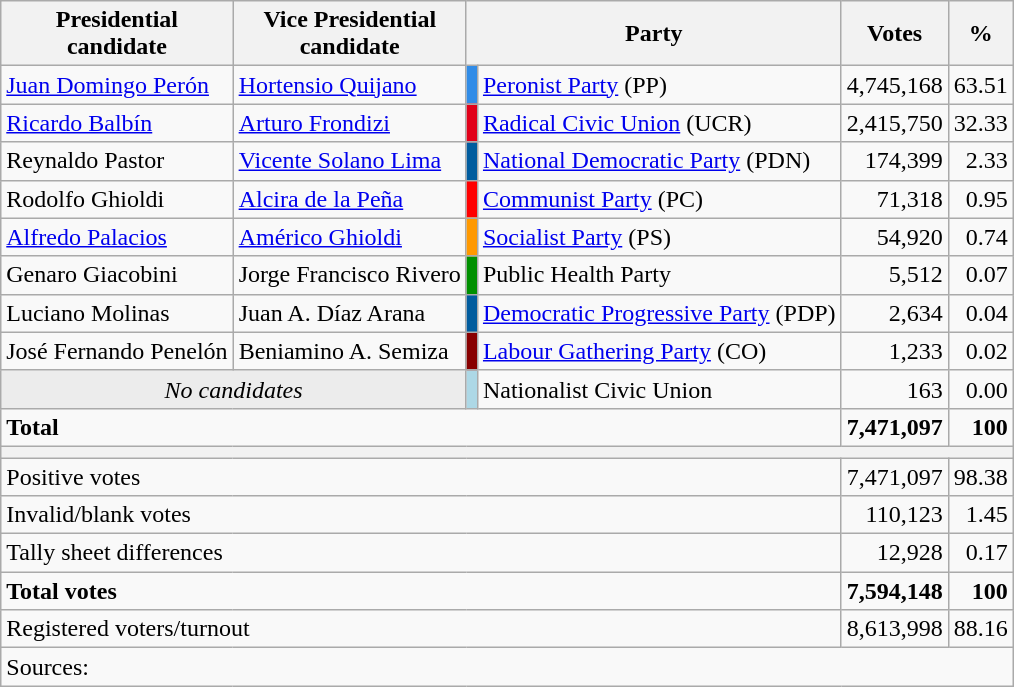<table class="wikitable" style="text-align:right;">
<tr>
<th>Presidential<br>candidate</th>
<th>Vice Presidential<br>candidate</th>
<th colspan=2>Party</th>
<th>Votes</th>
<th>%</th>
</tr>
<tr>
<td align=left><a href='#'>Juan Domingo Perón</a></td>
<td align=left><a href='#'>Hortensio Quijano</a></td>
<td bgcolor=#318CE7></td>
<td align=left><a href='#'>Peronist Party</a> (PP)</td>
<td>4,745,168</td>
<td>63.51</td>
</tr>
<tr>
<td align=left><a href='#'>Ricardo Balbín</a></td>
<td align=left><a href='#'>Arturo Frondizi</a></td>
<td bgcolor=#E10019></td>
<td align=left><a href='#'>Radical Civic Union</a> (UCR)</td>
<td>2,415,750</td>
<td>32.33</td>
</tr>
<tr>
<td align=left>Reynaldo Pastor</td>
<td align=left><a href='#'>Vicente Solano Lima</a></td>
<td bgcolor=#005C9E></td>
<td align=left><a href='#'>National Democratic Party</a> (PDN)</td>
<td>174,399</td>
<td>2.33</td>
</tr>
<tr>
<td align=left>Rodolfo Ghioldi</td>
<td align=left><a href='#'>Alcira de la Peña</a></td>
<td bgcolor=#FF0000></td>
<td align=left><a href='#'>Communist Party</a> (PC)</td>
<td>71,318</td>
<td>0.95</td>
</tr>
<tr>
<td align=left><a href='#'>Alfredo Palacios</a></td>
<td align=left><a href='#'>Américo Ghioldi</a></td>
<td bgcolor=#FF9900></td>
<td align=left><a href='#'>Socialist Party</a> (PS)</td>
<td>54,920</td>
<td>0.74</td>
</tr>
<tr>
<td align=left>Genaro Giacobini</td>
<td align=left>Jorge Francisco Rivero</td>
<td bgcolor=#009000></td>
<td align=left>Public Health Party</td>
<td>5,512</td>
<td>0.07</td>
</tr>
<tr>
<td align=left>Luciano Molinas</td>
<td align=left>Juan A. Díaz Arana</td>
<td bgcolor=#005C9E></td>
<td align=left><a href='#'>Democratic Progressive Party</a> (PDP)</td>
<td>2,634</td>
<td>0.04</td>
</tr>
<tr>
<td align=left>José Fernando Penelón</td>
<td align=left>Beniamino A. Semiza</td>
<td bgcolor=#880000></td>
<td align=left><a href='#'>Labour Gathering Party</a> (CO)</td>
<td>1,233</td>
<td>0.02</td>
</tr>
<tr>
<td colspan=2 bgcolor=ECECEC align=center><em>No candidates</em></td>
<td bgcolor=lightblue></td>
<td align=left>Nationalist Civic Union</td>
<td>163</td>
<td>0.00</td>
</tr>
<tr style="font-weight:bold">
<td colspan=4 align=left>Total</td>
<td>7,471,097</td>
<td>100</td>
</tr>
<tr>
<th colspan=6></th>
</tr>
<tr>
<td colspan=4 align=left>Positive votes</td>
<td>7,471,097</td>
<td>98.38</td>
</tr>
<tr>
<td colspan=4 align=left>Invalid/blank votes</td>
<td>110,123</td>
<td>1.45</td>
</tr>
<tr>
<td colspan=4 align=left>Tally sheet differences</td>
<td>12,928</td>
<td>0.17</td>
</tr>
<tr style="font-weight:bold">
<td colspan=4 align=left>Total votes</td>
<td>7,594,148</td>
<td>100</td>
</tr>
<tr>
<td colspan=4 align=left>Registered voters/turnout</td>
<td>8,613,998</td>
<td>88.16</td>
</tr>
<tr>
<td colspan=6 align=left>Sources:</td>
</tr>
</table>
